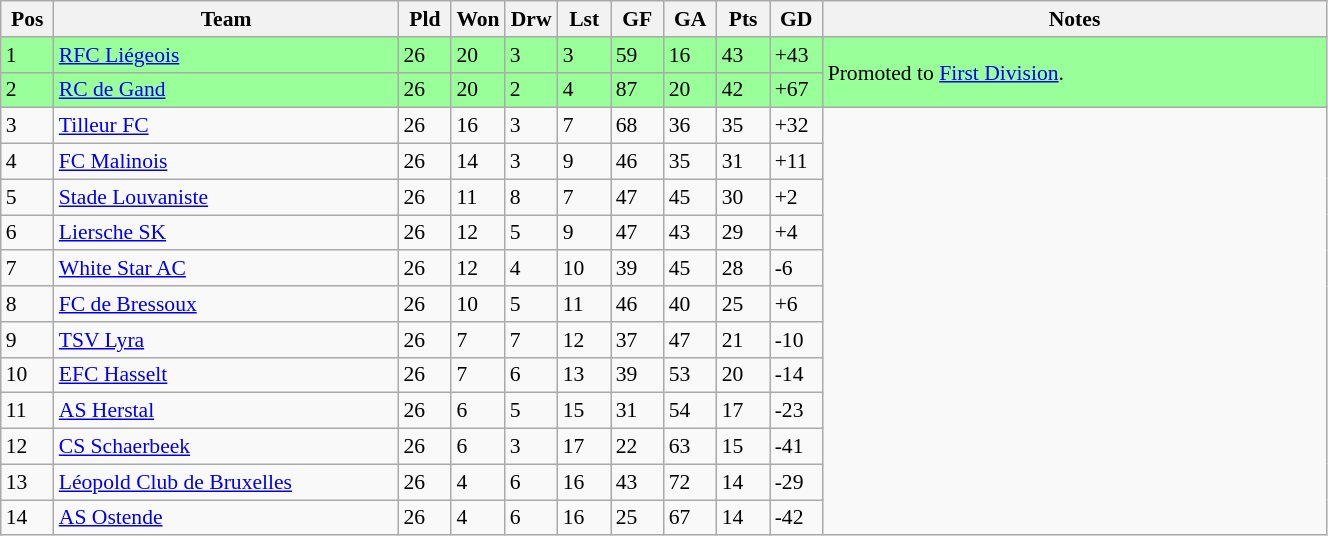<table class="wikitable" width=70% style="font-size:90%">
<tr>
<th width=4%><strong>Pos</strong></th>
<th width=26%><strong>Team</strong></th>
<th width=4%><strong>Pld</strong></th>
<th width=4%><strong>Won</strong></th>
<th width=4%><strong>Drw</strong></th>
<th width=4%><strong>Lst</strong></th>
<th width=4%><strong>GF</strong></th>
<th width=4%><strong>GA</strong></th>
<th width=4%><strong>Pts</strong></th>
<th width=4%><strong>GD</strong></th>
<th width=38%><strong>Notes</strong></th>
</tr>
<tr bgcolor=#99ff99>
<td>1</td>
<td align="left"><a href='#'>RFC Liégeois</a></td>
<td>26</td>
<td>20</td>
<td>3</td>
<td>3</td>
<td>59</td>
<td>16</td>
<td>43</td>
<td>+43</td>
<td rowspan=2>Promoted to <a href='#'>First Division</a>.</td>
</tr>
<tr bgcolor=#99ff99>
<td>2</td>
<td align="left"><a href='#'>RC de Gand</a></td>
<td>26</td>
<td>20</td>
<td>2</td>
<td>4</td>
<td>87</td>
<td>20</td>
<td>42</td>
<td>+67</td>
</tr>
<tr>
<td>3</td>
<td align="left"><a href='#'>Tilleur FC</a></td>
<td>26</td>
<td>16</td>
<td>3</td>
<td>7</td>
<td>68</td>
<td>36</td>
<td>35</td>
<td>+32</td>
</tr>
<tr>
<td>4</td>
<td align="left"><a href='#'>FC Malinois</a></td>
<td>26</td>
<td>14</td>
<td>3</td>
<td>9</td>
<td>46</td>
<td>35</td>
<td>31</td>
<td>+11</td>
</tr>
<tr>
<td>5</td>
<td align="left"><a href='#'>Stade Louvaniste</a></td>
<td>26</td>
<td>11</td>
<td>8</td>
<td>7</td>
<td>47</td>
<td>45</td>
<td>30</td>
<td>+2</td>
</tr>
<tr>
<td>6</td>
<td align="left"><a href='#'>Liersche SK</a></td>
<td>26</td>
<td>12</td>
<td>5</td>
<td>9</td>
<td>47</td>
<td>43</td>
<td>29</td>
<td>+4</td>
</tr>
<tr>
<td>7</td>
<td align="left"><a href='#'>White Star AC</a></td>
<td>26</td>
<td>12</td>
<td>4</td>
<td>10</td>
<td>39</td>
<td>45</td>
<td>28</td>
<td>-6</td>
</tr>
<tr>
<td>8</td>
<td align="left"><a href='#'>FC de Bressoux</a></td>
<td>26</td>
<td>10</td>
<td>5</td>
<td>11</td>
<td>46</td>
<td>40</td>
<td>25</td>
<td>+6</td>
</tr>
<tr>
<td>9</td>
<td align="left"><a href='#'>TSV Lyra</a></td>
<td>26</td>
<td>7</td>
<td>7</td>
<td>12</td>
<td>37</td>
<td>47</td>
<td>21</td>
<td>-10</td>
</tr>
<tr>
<td>10</td>
<td align="left"><a href='#'>EFC Hasselt</a></td>
<td>26</td>
<td>7</td>
<td>6</td>
<td>13</td>
<td>39</td>
<td>53</td>
<td>20</td>
<td>-14</td>
</tr>
<tr>
<td>11</td>
<td align="left"><a href='#'>AS Herstal</a></td>
<td>26</td>
<td>6</td>
<td>5</td>
<td>15</td>
<td>31</td>
<td>54</td>
<td>17</td>
<td>-23</td>
</tr>
<tr>
<td>12</td>
<td align="left"><a href='#'>CS Schaerbeek</a></td>
<td>26</td>
<td>6</td>
<td>3</td>
<td>17</td>
<td>22</td>
<td>63</td>
<td>15</td>
<td>-41</td>
</tr>
<tr>
<td>13</td>
<td align="left"><a href='#'>Léopold Club de Bruxelles</a></td>
<td>26</td>
<td>4</td>
<td>6</td>
<td>16</td>
<td>43</td>
<td>72</td>
<td>14</td>
<td>-29</td>
</tr>
<tr>
<td>14</td>
<td align="left"><a href='#'>AS Ostende</a></td>
<td>26</td>
<td>4</td>
<td>6</td>
<td>16</td>
<td>25</td>
<td>67</td>
<td>14</td>
<td>-42</td>
</tr>
</table>
